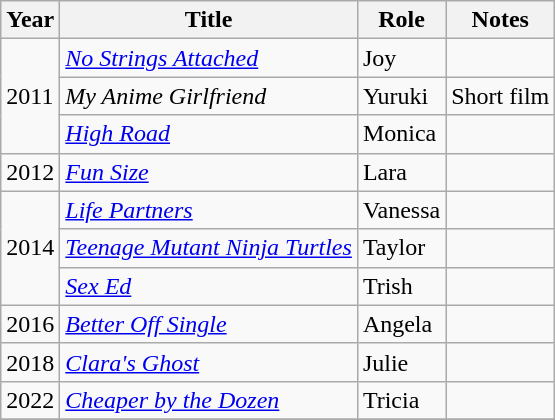<table class="wikitable sortable">
<tr>
<th>Year</th>
<th>Title</th>
<th>Role</th>
<th class="unsortable">Notes</th>
</tr>
<tr>
<td rowspan="3">2011</td>
<td><em><a href='#'>No Strings Attached</a></em></td>
<td>Joy</td>
<td></td>
</tr>
<tr>
<td><em>My Anime Girlfriend</em></td>
<td>Yuruki</td>
<td>Short film</td>
</tr>
<tr>
<td><em><a href='#'>High Road</a></em></td>
<td>Monica</td>
<td></td>
</tr>
<tr>
<td>2012</td>
<td><em><a href='#'>Fun Size</a></em></td>
<td>Lara</td>
<td></td>
</tr>
<tr>
<td rowspan="3">2014</td>
<td><em><a href='#'>Life Partners</a></em></td>
<td>Vanessa</td>
<td></td>
</tr>
<tr>
<td><em><a href='#'>Teenage Mutant Ninja Turtles</a></em></td>
<td>Taylor</td>
<td></td>
</tr>
<tr>
<td><em><a href='#'>Sex Ed</a></em></td>
<td>Trish</td>
<td></td>
</tr>
<tr>
<td>2016</td>
<td><em><a href='#'>Better Off Single</a></em></td>
<td>Angela</td>
<td></td>
</tr>
<tr>
<td>2018</td>
<td><em><a href='#'>Clara's Ghost</a></em></td>
<td>Julie</td>
<td></td>
</tr>
<tr>
<td>2022</td>
<td><em><a href='#'>Cheaper by the Dozen</a></em></td>
<td>Tricia</td>
<td></td>
</tr>
<tr>
</tr>
</table>
